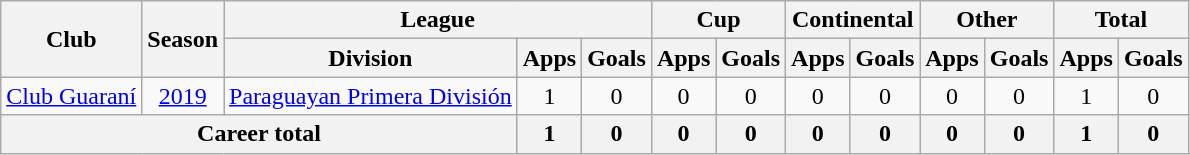<table class="wikitable" style="text-align: center">
<tr>
<th rowspan="2">Club</th>
<th rowspan="2">Season</th>
<th colspan="3">League</th>
<th colspan="2">Cup</th>
<th colspan="2">Continental</th>
<th colspan="2">Other</th>
<th colspan="2">Total</th>
</tr>
<tr>
<th>Division</th>
<th>Apps</th>
<th>Goals</th>
<th>Apps</th>
<th>Goals</th>
<th>Apps</th>
<th>Goals</th>
<th>Apps</th>
<th>Goals</th>
<th>Apps</th>
<th>Goals</th>
</tr>
<tr>
<td><a href='#'>Club Guaraní</a></td>
<td><a href='#'>2019</a></td>
<td><a href='#'>Paraguayan Primera División</a></td>
<td>1</td>
<td>0</td>
<td>0</td>
<td>0</td>
<td>0</td>
<td>0</td>
<td>0</td>
<td>0</td>
<td>1</td>
<td>0</td>
</tr>
<tr>
<th colspan="3"><strong>Career total</strong></th>
<th>1</th>
<th>0</th>
<th>0</th>
<th>0</th>
<th>0</th>
<th>0</th>
<th>0</th>
<th>0</th>
<th>1</th>
<th>0</th>
</tr>
</table>
